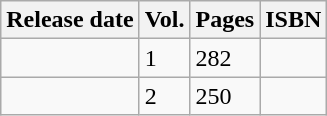<table class="wikitable">
<tr>
<th>Release date</th>
<th>Vol.</th>
<th>Pages</th>
<th>ISBN</th>
</tr>
<tr>
<td></td>
<td>1</td>
<td>282</td>
<td></td>
</tr>
<tr>
<td></td>
<td>2</td>
<td>250</td>
<td></td>
</tr>
</table>
